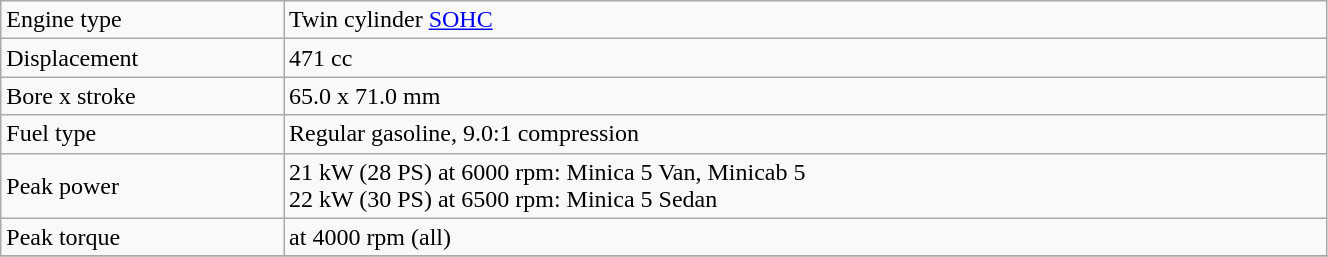<table class="wikitable" width="70%">
<tr>
<td>Engine type</td>
<td>Twin cylinder <a href='#'>SOHC</a></td>
</tr>
<tr>
<td>Displacement</td>
<td>471 cc</td>
</tr>
<tr>
<td>Bore x stroke</td>
<td>65.0 x 71.0 mm</td>
</tr>
<tr>
<td>Fuel type</td>
<td>Regular gasoline, 9.0:1 compression</td>
</tr>
<tr>
<td>Peak power</td>
<td>21 kW (28 PS) at 6000 rpm: Minica 5 Van, Minicab 5<br>22 kW (30 PS) at 6500 rpm: Minica 5 Sedan</td>
</tr>
<tr>
<td>Peak torque</td>
<td> at 4000 rpm (all)</td>
</tr>
<tr>
</tr>
</table>
